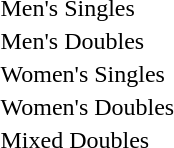<table>
<tr>
<td>Men's Singles</td>
<td></td>
<td></td>
<td><br></td>
</tr>
<tr>
<td>Men's Doubles</td>
<td></td>
<td></td>
<td><br></td>
</tr>
<tr>
<td>Women's Singles</td>
<td></td>
<td></td>
<td><br></td>
</tr>
<tr>
<td>Women's Doubles</td>
<td></td>
<td></td>
<td><br></td>
</tr>
<tr>
<td>Mixed Doubles</td>
<td></td>
<td></td>
<td><br> </td>
</tr>
</table>
